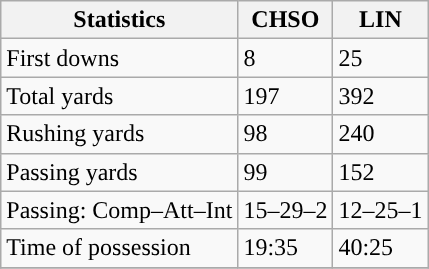<table class="wikitable" style="float: left;">
<tr>
<th>Statistics</th>
<th>CHSO</th>
<th>LIN</th>
</tr>
<tr>
<td>First downs</td>
<td>8</td>
<td>25</td>
</tr>
<tr>
<td>Total yards</td>
<td>197</td>
<td>392</td>
</tr>
<tr>
<td>Rushing yards</td>
<td>98</td>
<td>240</td>
</tr>
<tr>
<td>Passing yards</td>
<td>99</td>
<td>152</td>
</tr>
<tr>
<td>Passing: Comp–Att–Int</td>
<td>15–29–2</td>
<td>12–25–1</td>
</tr>
<tr>
<td>Time of possession</td>
<td>19:35</td>
<td>40:25</td>
</tr>
<tr>
</tr>
</table>
